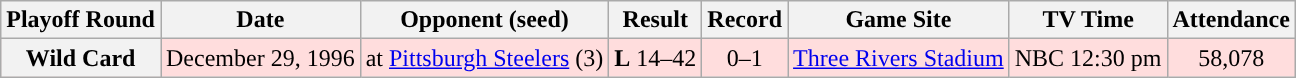<table class="wikitable" style="text-align:center;">
<tr>
<th>Playoff Round</th>
<th>Date</th>
<th>Opponent (seed)</th>
<th>Result</th>
<th>Record</th>
<th>Game Site</th>
<th>TV Time</th>
<th>Attendance</th>
</tr>
<tr bgcolor="#ffdddd">
<th>Wild Card</th>
<td>December 29, 1996</td>
<td>at <a href='#'>Pittsburgh Steelers</a> (3)</td>
<td><strong>L</strong> 14–42</td>
<td>0–1</td>
<td><a href='#'>Three Rivers Stadium</a></td>
<td>NBC 12:30 pm</td>
<td>58,078</td>
</tr>
</table>
